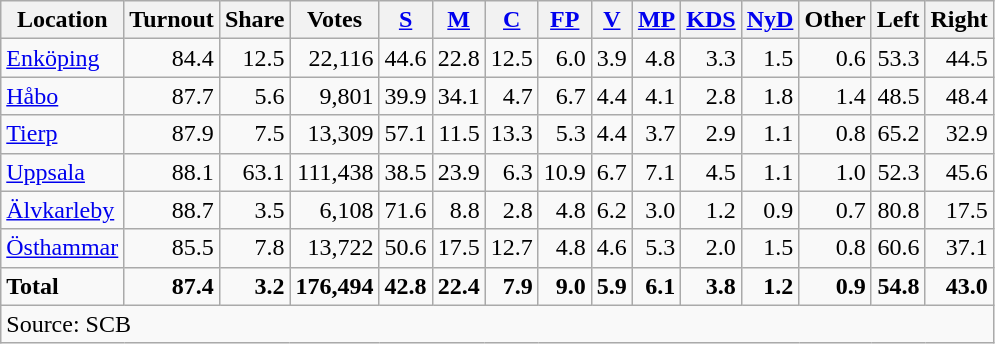<table class="wikitable sortable" style=text-align:right>
<tr>
<th>Location</th>
<th>Turnout</th>
<th>Share</th>
<th>Votes</th>
<th><a href='#'>S</a></th>
<th><a href='#'>M</a></th>
<th><a href='#'>C</a></th>
<th><a href='#'>FP</a></th>
<th><a href='#'>V</a></th>
<th><a href='#'>MP</a></th>
<th><a href='#'>KDS</a></th>
<th><a href='#'>NyD</a></th>
<th>Other</th>
<th>Left</th>
<th>Right</th>
</tr>
<tr>
<td align=left><a href='#'>Enköping</a></td>
<td>84.4</td>
<td>12.5</td>
<td>22,116</td>
<td>44.6</td>
<td>22.8</td>
<td>12.5</td>
<td>6.0</td>
<td>3.9</td>
<td>4.8</td>
<td>3.3</td>
<td>1.5</td>
<td>0.6</td>
<td>53.3</td>
<td>44.5</td>
</tr>
<tr>
<td align=left><a href='#'>Håbo</a></td>
<td>87.7</td>
<td>5.6</td>
<td>9,801</td>
<td>39.9</td>
<td>34.1</td>
<td>4.7</td>
<td>6.7</td>
<td>4.4</td>
<td>4.1</td>
<td>2.8</td>
<td>1.8</td>
<td>1.4</td>
<td>48.5</td>
<td>48.4</td>
</tr>
<tr>
<td align=left><a href='#'>Tierp</a></td>
<td>87.9</td>
<td>7.5</td>
<td>13,309</td>
<td>57.1</td>
<td>11.5</td>
<td>13.3</td>
<td>5.3</td>
<td>4.4</td>
<td>3.7</td>
<td>2.9</td>
<td>1.1</td>
<td>0.8</td>
<td>65.2</td>
<td>32.9</td>
</tr>
<tr>
<td align=left><a href='#'>Uppsala</a></td>
<td>88.1</td>
<td>63.1</td>
<td>111,438</td>
<td>38.5</td>
<td>23.9</td>
<td>6.3</td>
<td>10.9</td>
<td>6.7</td>
<td>7.1</td>
<td>4.5</td>
<td>1.1</td>
<td>1.0</td>
<td>52.3</td>
<td>45.6</td>
</tr>
<tr>
<td align=left><a href='#'>Älvkarleby</a></td>
<td>88.7</td>
<td>3.5</td>
<td>6,108</td>
<td>71.6</td>
<td>8.8</td>
<td>2.8</td>
<td>4.8</td>
<td>6.2</td>
<td>3.0</td>
<td>1.2</td>
<td>0.9</td>
<td>0.7</td>
<td>80.8</td>
<td>17.5</td>
</tr>
<tr>
<td align=left><a href='#'>Östhammar</a></td>
<td>85.5</td>
<td>7.8</td>
<td>13,722</td>
<td>50.6</td>
<td>17.5</td>
<td>12.7</td>
<td>4.8</td>
<td>4.6</td>
<td>5.3</td>
<td>2.0</td>
<td>1.5</td>
<td>0.8</td>
<td>60.6</td>
<td>37.1</td>
</tr>
<tr>
<td align=left><strong>Total</strong></td>
<td><strong>87.4</strong></td>
<td><strong>3.2</strong></td>
<td><strong>176,494</strong></td>
<td><strong>42.8</strong></td>
<td><strong>22.4</strong></td>
<td><strong>7.9</strong></td>
<td><strong>9.0</strong></td>
<td><strong>5.9</strong></td>
<td><strong>6.1</strong></td>
<td><strong>3.8</strong></td>
<td><strong>1.2</strong></td>
<td><strong>0.9</strong></td>
<td><strong>54.8</strong></td>
<td><strong>43.0</strong></td>
</tr>
<tr>
<td align=left colspan=15>Source: SCB </td>
</tr>
</table>
